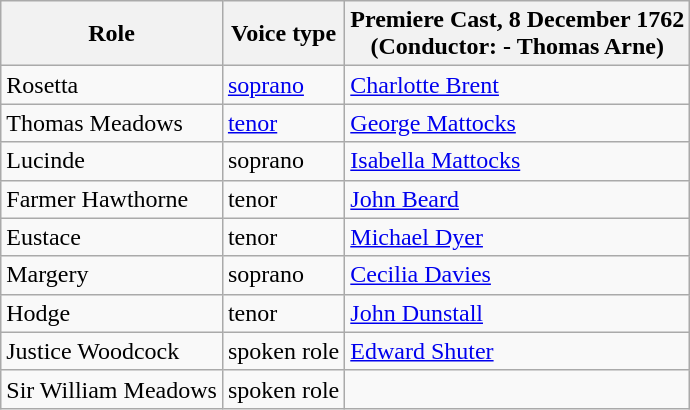<table class="wikitable">
<tr>
<th>Role</th>
<th>Voice type</th>
<th>Premiere Cast, 8 December 1762<br>(Conductor:  - Thomas Arne)</th>
</tr>
<tr>
<td>Rosetta</td>
<td><a href='#'>soprano</a></td>
<td><a href='#'>Charlotte Brent</a></td>
</tr>
<tr>
<td>Thomas Meadows</td>
<td><a href='#'>tenor</a></td>
<td><a href='#'>George Mattocks</a></td>
</tr>
<tr>
<td>Lucinde</td>
<td>soprano</td>
<td><a href='#'>Isabella Mattocks</a></td>
</tr>
<tr>
<td>Farmer Hawthorne</td>
<td>tenor</td>
<td><a href='#'>John Beard</a></td>
</tr>
<tr>
<td>Eustace</td>
<td>tenor</td>
<td><a href='#'>Michael Dyer</a></td>
</tr>
<tr>
<td>Margery</td>
<td>soprano</td>
<td><a href='#'>Cecilia Davies</a></td>
</tr>
<tr>
<td>Hodge</td>
<td>tenor</td>
<td><a href='#'>John Dunstall</a></td>
</tr>
<tr>
<td>Justice Woodcock</td>
<td>spoken role</td>
<td><a href='#'>Edward Shuter</a></td>
</tr>
<tr>
<td>Sir William Meadows</td>
<td>spoken role</td>
<td></td>
</tr>
</table>
